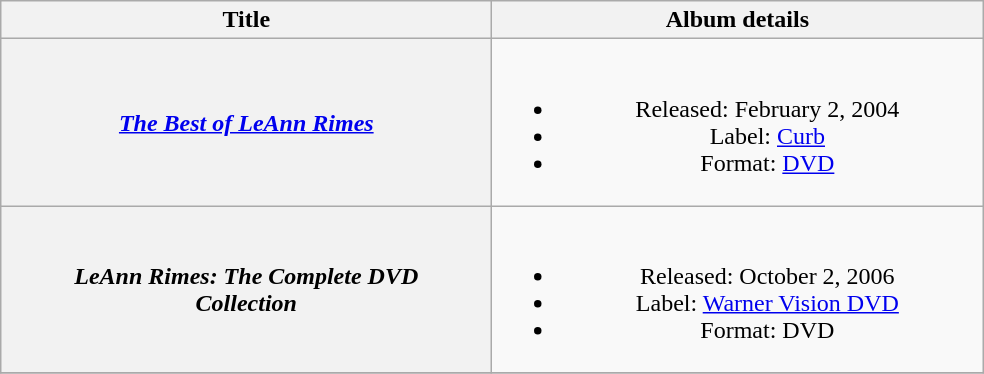<table class="wikitable plainrowheaders" style="text-align:center;" border="1">
<tr>
<th scope="col" style="width:20em;">Title</th>
<th scope="col" style="width:20em;">Album details</th>
</tr>
<tr>
<th scope="row"><em><a href='#'>The Best of LeAnn Rimes</a></em></th>
<td><br><ul><li>Released: February 2, 2004</li><li>Label: <a href='#'>Curb</a></li><li>Format: <a href='#'>DVD</a></li></ul></td>
</tr>
<tr>
<th scope="row"><em>LeAnn Rimes: The Complete DVD<br>Collection</em></th>
<td><br><ul><li>Released: October 2, 2006</li><li>Label: <a href='#'>Warner Vision DVD</a></li><li>Format: DVD</li></ul></td>
</tr>
<tr>
</tr>
</table>
